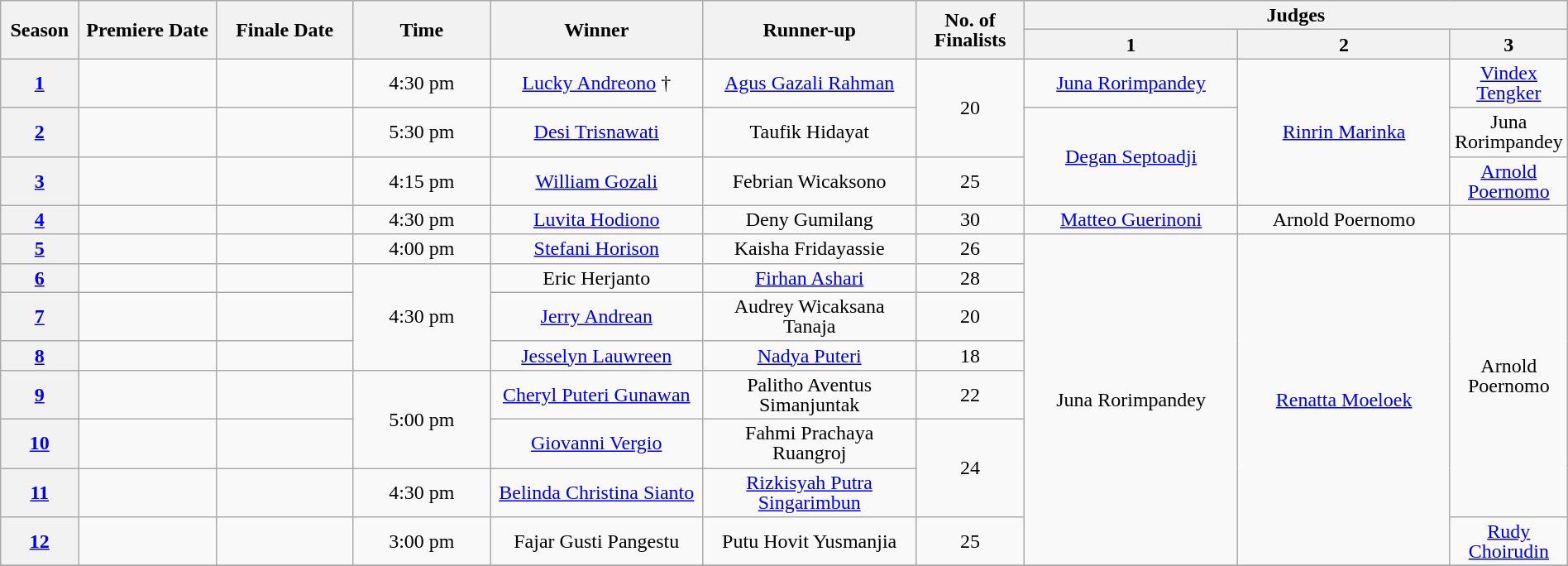<table class="wikitable" style="text-align:center; line-height:16px;" width="100%">
<tr>
<th rowspan="2" scope="col" width="5%">Season</th>
<th rowspan="2" scope="col" width="9%">Premiere Date</th>
<th rowspan="2" scope="col" width="9%">Finale Date</th>
<th rowspan="2" scope="col" width="9%">Time</th>
<th rowspan="2" scope="col" width="14%">Winner</th>
<th rowspan="2" scope="col" width="14%">Runner-up</th>
<th rowspan="2" scope="col" width="7%">No. of Finalists</th>
<th colspan="3" scope="col" width="42%">Judges</th>
</tr>
<tr>
<th scope="col" width="14%">1</th>
<th scope="col" width="14%">2</th>
<th scope="col" width="14%">3</th>
</tr>
<tr>
<th><a href='#'>1</a></th>
<td></td>
<td></td>
<td>4:30 pm</td>
<td><a href='#'>Lucky Andreono</a> †</td>
<td><a href='#'>Agus Gazali Rahman</a></td>
<td rowspan="2">20</td>
<td><a href='#'>Juna Rorimpandey</a></td>
<td rowspan="3"><a href='#'>Rinrin Marinka</a></td>
<td><a href='#'>Vindex Tengker</a></td>
</tr>
<tr>
<th><a href='#'>2</a></th>
<td></td>
<td></td>
<td>5:30 pm</td>
<td><a href='#'>Desi Trisnawati</a></td>
<td>Taufik Hidayat</td>
<td rowspan="2"><a href='#'>Degan Septoadji</a></td>
<td>Juna Rorimpandey</td>
</tr>
<tr>
<th><a href='#'>3</a></th>
<td></td>
<td></td>
<td>4:15 pm</td>
<td><a href='#'>William Gozali</a></td>
<td>Febrian Wicaksono</td>
<td>25</td>
<td><a href='#'>Arnold Poernomo</a></td>
</tr>
<tr>
<th><a href='#'>4</a></th>
<td></td>
<td></td>
<td>4:30 pm</td>
<td><a href='#'>Luvita Hodiono</a></td>
<td>Deny Gumilang</td>
<td>30</td>
<td><a href='#'>Matteo Guerinoni</a></td>
<td>Arnold Poernomo</td>
<td></td>
</tr>
<tr>
<th><a href='#'>5</a></th>
<td></td>
<td></td>
<td>4:00 pm</td>
<td><a href='#'>Stefani Horison</a></td>
<td>Kaisha Fridayassie</td>
<td>26</td>
<td rowspan="8">Juna Rorimpandey</td>
<td rowspan="8"><a href='#'>Renatta Moeloek</a></td>
<td rowspan="7">Arnold Poernomo</td>
</tr>
<tr>
<th><a href='#'>6</a></th>
<td></td>
<td></td>
<td rowspan="3">4:30 pm</td>
<td>Eric Herjanto</td>
<td><a href='#'>Firhan Ashari</a></td>
<td>28</td>
</tr>
<tr>
<th><a href='#'>7</a></th>
<td></td>
<td></td>
<td><a href='#'>Jerry Andrean</a></td>
<td>Audrey Wicaksana Tanaja</td>
<td>20</td>
</tr>
<tr>
<th><a href='#'>8</a></th>
<td></td>
<td></td>
<td><a href='#'>Jesselyn Lauwreen</a></td>
<td><a href='#'>Nadya Puteri</a></td>
<td>18</td>
</tr>
<tr>
<th><a href='#'>9</a></th>
<td></td>
<td></td>
<td rowspan="2">5:00 pm</td>
<td><a href='#'>Cheryl Puteri Gunawan</a></td>
<td>Palitho Aventus Simanjuntak</td>
<td>22</td>
</tr>
<tr>
<th><a href='#'>10</a></th>
<td></td>
<td></td>
<td><a href='#'>Giovanni Vergio</a></td>
<td>Fahmi Prachaya Ruangroj</td>
<td rowspan="2">24</td>
</tr>
<tr>
<th><a href='#'>11</a></th>
<td></td>
<td></td>
<td>4:30 pm</td>
<td><a href='#'>Belinda Christina Sianto</a></td>
<td><a href='#'>Rizkisyah Putra Singarimbun</a></td>
</tr>
<tr>
<th><a href='#'>12</a></th>
<td></td>
<td></td>
<td>3:00 pm</td>
<td>Fajar Gusti Pangestu</td>
<td>Putu Hovit Yusmanjia</td>
<td>25</td>
<td><a href='#'>Rudy Choirudin</a></td>
</tr>
<tr>
</tr>
</table>
